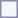<table style="border:1px solid #8888aa; background-color:#f7f8ff; padding:5px; font-size:95%; margin: 0px 12px 12px 0px;">
</table>
